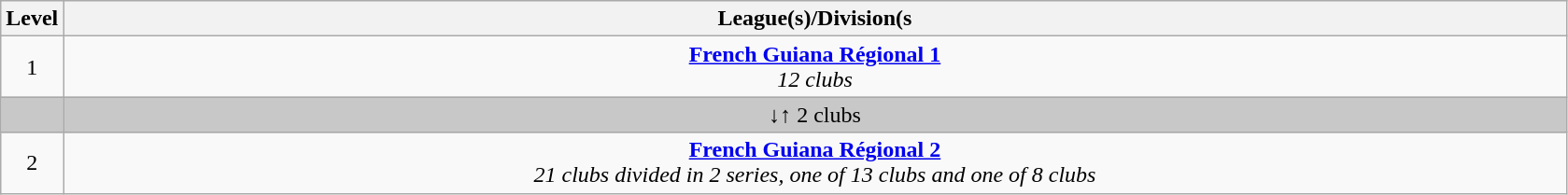<table class="wikitable" style="text-align: center;">
<tr>
<th>Level</th>
<th colspan="12">League(s)/Division(s</th>
</tr>
<tr>
<td>1</td>
<td colspan="12"><strong><a href='#'>French Guiana Régional 1</a></strong><br><em>12 clubs</em></td>
</tr>
<tr style="background:#c8c8c8">
<td style="width:4%;"></td>
<td colspan="9" style="width:96%;">↓↑ 2 clubs</td>
</tr>
<tr>
<td>2</td>
<td colspan="12"><strong><a href='#'>French Guiana Régional 2</a></strong><br><em>21 clubs divided in 2 series, one of 13 clubs and one of 8 clubs</em></td>
</tr>
</table>
